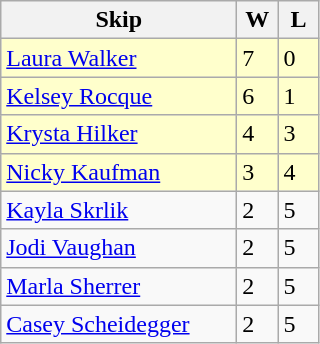<table class=wikitable>
<tr>
<th width=150>Skip</th>
<th width=20>W</th>
<th width=20>L</th>
</tr>
<tr bgcolor=#ffffcc>
<td><a href='#'>Laura Walker</a></td>
<td>7</td>
<td>0</td>
</tr>
<tr bgcolor=#ffffcc>
<td><a href='#'>Kelsey Rocque</a></td>
<td>6</td>
<td>1</td>
</tr>
<tr bgcolor=#ffffcc>
<td><a href='#'>Krysta Hilker</a></td>
<td>4</td>
<td>3</td>
</tr>
<tr bgcolor=#ffffcc>
<td><a href='#'>Nicky Kaufman</a></td>
<td>3</td>
<td>4</td>
</tr>
<tr>
<td><a href='#'>Kayla Skrlik</a></td>
<td>2</td>
<td>5</td>
</tr>
<tr>
<td><a href='#'>Jodi Vaughan</a></td>
<td>2</td>
<td>5</td>
</tr>
<tr>
<td><a href='#'>Marla Sherrer</a></td>
<td>2</td>
<td>5</td>
</tr>
<tr>
<td><a href='#'>Casey Scheidegger</a></td>
<td>2</td>
<td>5</td>
</tr>
</table>
